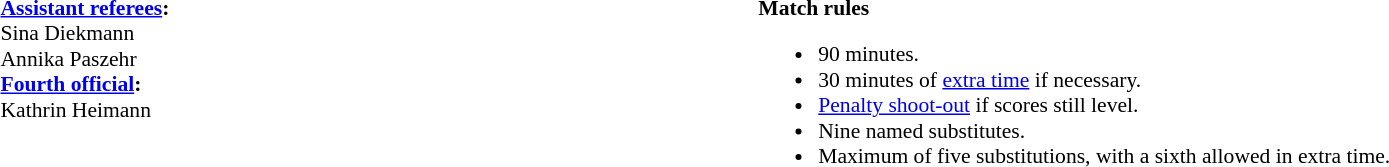<table style="width:100%; font-size:90%;">
<tr>
<td style="width:40%; vertical-align:top;"><br><strong><a href='#'>Assistant referees</a>:</strong>
<br>Sina Diekmann
<br>Annika Paszehr
<br><strong><a href='#'>Fourth official</a>:</strong>
<br>Kathrin Heimann</td>
<td style="width:60%; vertical-align:top;"><br><strong>Match rules</strong><ul><li>90 minutes.</li><li>30 minutes of <a href='#'>extra time</a> if necessary.</li><li><a href='#'>Penalty shoot-out</a> if scores still level.</li><li>Nine named substitutes.</li><li>Maximum of five substitutions, with a sixth allowed in extra time.</li></ul></td>
</tr>
</table>
